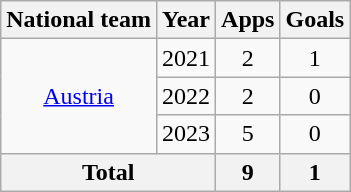<table class=wikitable style=text-align:center>
<tr>
<th>National team</th>
<th>Year</th>
<th>Apps</th>
<th>Goals</th>
</tr>
<tr>
<td rowspan="3"><a href='#'>Austria</a></td>
<td>2021</td>
<td>2</td>
<td>1</td>
</tr>
<tr>
<td>2022</td>
<td>2</td>
<td>0</td>
</tr>
<tr>
<td>2023</td>
<td>5</td>
<td>0</td>
</tr>
<tr>
<th colspan="2">Total</th>
<th>9</th>
<th>1</th>
</tr>
</table>
